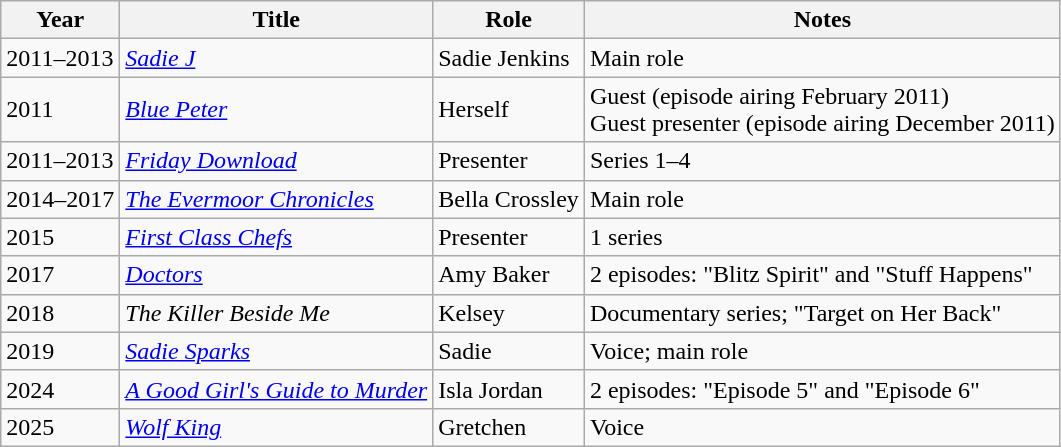<table class="wikitable">
<tr>
<th>Year</th>
<th>Title</th>
<th>Role</th>
<th>Notes</th>
</tr>
<tr>
<td>2011–2013</td>
<td><em><a href='#'>Sadie J</a></em></td>
<td>Sadie Jenkins</td>
<td>Main role</td>
</tr>
<tr>
<td>2011</td>
<td><em><a href='#'>Blue Peter</a></em></td>
<td>Herself</td>
<td>Guest (episode airing February 2011)<br>Guest presenter (episode airing December 2011)</td>
</tr>
<tr>
<td>2011–2013</td>
<td><em><a href='#'>Friday Download</a></em></td>
<td>Presenter</td>
<td>Series 1–4</td>
</tr>
<tr>
<td>2014–2017</td>
<td><em><a href='#'>The Evermoor Chronicles</a></em></td>
<td>Bella Crossley</td>
<td>Main role</td>
</tr>
<tr>
<td>2015</td>
<td><em><a href='#'>First Class Chefs</a></em></td>
<td>Presenter</td>
<td>1 series</td>
</tr>
<tr>
<td>2017</td>
<td><em><a href='#'>Doctors</a></em></td>
<td>Amy Baker</td>
<td>2 episodes: "Blitz Spirit" and "Stuff Happens"</td>
</tr>
<tr>
<td>2018</td>
<td><em>The Killer Beside Me</em></td>
<td>Kelsey</td>
<td>Documentary series; "Target on Her Back"</td>
</tr>
<tr>
<td>2019</td>
<td><em><a href='#'>Sadie Sparks</a></em></td>
<td>Sadie</td>
<td>Voice; main role</td>
</tr>
<tr>
<td>2024</td>
<td><em><a href='#'>A Good Girl's Guide to Murder</a></em></td>
<td>Isla Jordan</td>
<td>2 episodes: "Episode 5" and "Episode 6"</td>
</tr>
<tr>
<td>2025</td>
<td><em><a href='#'>Wolf King</a></em></td>
<td>Gretchen</td>
<td>Voice</td>
</tr>
</table>
